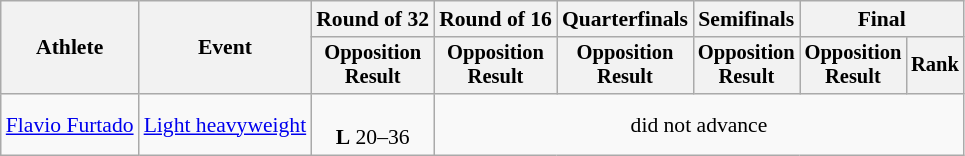<table class="wikitable" style="font-size:90%">
<tr>
<th rowspan="2">Athlete</th>
<th rowspan="2">Event</th>
<th>Round of 32</th>
<th>Round of 16</th>
<th>Quarterfinals</th>
<th>Semifinals</th>
<th colspan=2>Final</th>
</tr>
<tr style="font-size:95%">
<th>Opposition<br>Result</th>
<th>Opposition<br>Result</th>
<th>Opposition<br>Result</th>
<th>Opposition<br>Result</th>
<th>Opposition<br>Result</th>
<th>Rank</th>
</tr>
<tr align=center>
<td align=left><a href='#'>Flavio Furtado</a></td>
<td align=left><a href='#'>Light heavyweight</a></td>
<td><br><strong>L</strong> 20–36</td>
<td colspan=5>did not advance</td>
</tr>
</table>
